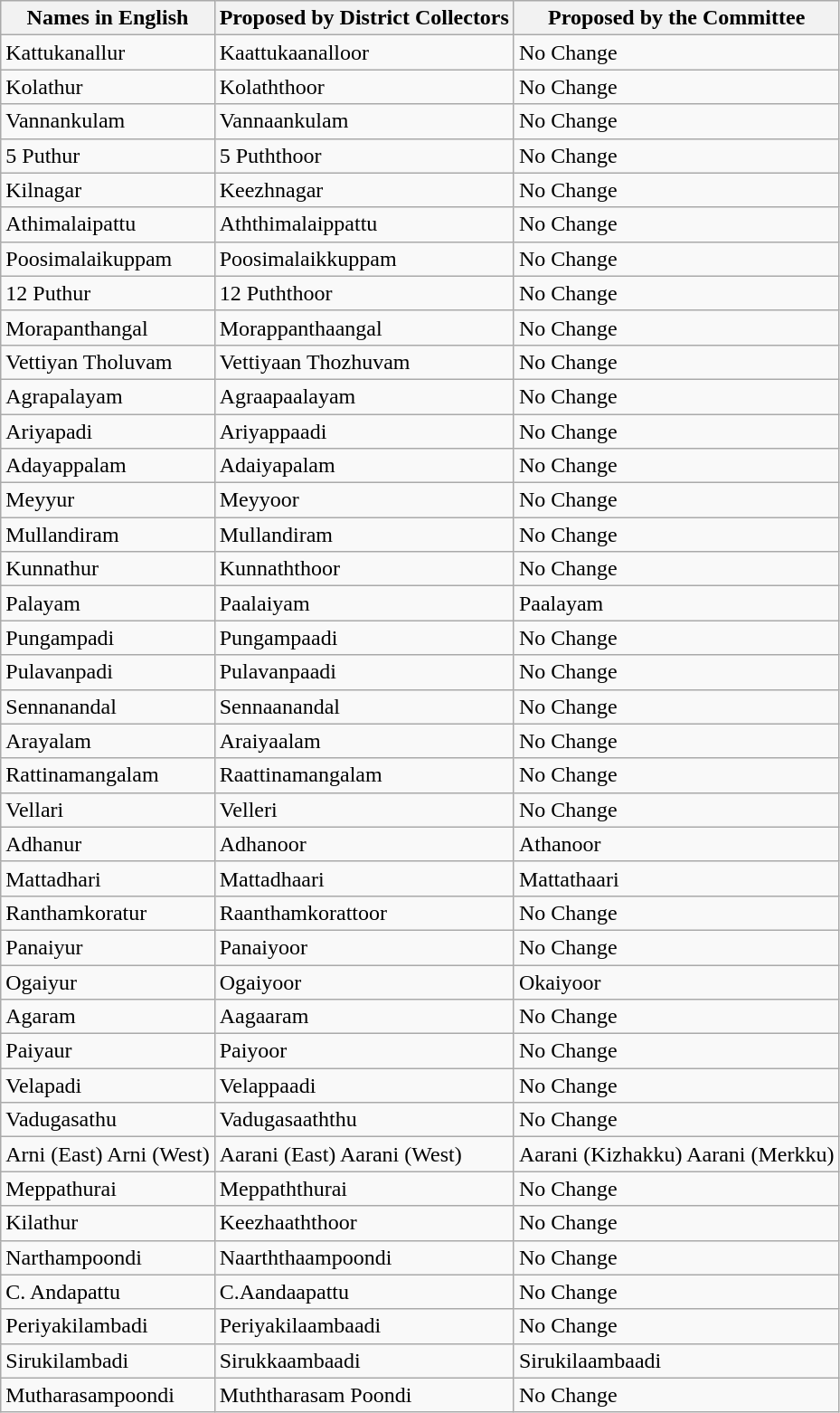<table class="wikitable">
<tr>
<th>Names in English</th>
<th>Proposed by District Collectors</th>
<th>Proposed by the Committee</th>
</tr>
<tr>
<td>Kattukanallur</td>
<td>Kaattukaanalloor</td>
<td>No Change</td>
</tr>
<tr>
<td>Kolathur</td>
<td>Kolaththoor</td>
<td>No Change</td>
</tr>
<tr>
<td>Vannankulam</td>
<td>Vannaankulam</td>
<td>No Change</td>
</tr>
<tr>
<td>5  Puthur</td>
<td>5 Puththoor</td>
<td>No Change</td>
</tr>
<tr>
<td>Kilnagar</td>
<td>Keezhnagar</td>
<td>No Change</td>
</tr>
<tr>
<td>Athimalaipattu</td>
<td>Aththimalaippattu</td>
<td>No Change</td>
</tr>
<tr>
<td>Poosimalaikuppam</td>
<td>Poosimalaikkuppam</td>
<td>No Change</td>
</tr>
<tr>
<td>12  Puthur</td>
<td>12 Puththoor</td>
<td>No Change</td>
</tr>
<tr>
<td>Morapanthangal</td>
<td>Morappanthaangal</td>
<td>No Change</td>
</tr>
<tr>
<td>Vettiyan  Tholuvam</td>
<td>Vettiyaan Thozhuvam</td>
<td>No Change</td>
</tr>
<tr>
<td>Agrapalayam</td>
<td>Agraapaalayam</td>
<td>No Change</td>
</tr>
<tr>
<td>Ariyapadi</td>
<td>Ariyappaadi</td>
<td>No Change</td>
</tr>
<tr>
<td>Adayappalam</td>
<td>Adaiyapalam</td>
<td>No Change</td>
</tr>
<tr>
<td>Meyyur</td>
<td>Meyyoor</td>
<td>No Change</td>
</tr>
<tr>
<td>Mullandiram</td>
<td>Mullandiram</td>
<td>No Change</td>
</tr>
<tr>
<td>Kunnathur</td>
<td>Kunnaththoor</td>
<td>No Change</td>
</tr>
<tr>
<td>Palayam</td>
<td>Paalaiyam</td>
<td>Paalayam</td>
</tr>
<tr>
<td>Pungampadi</td>
<td>Pungampaadi</td>
<td>No Change</td>
</tr>
<tr>
<td>Pulavanpadi</td>
<td>Pulavanpaadi</td>
<td>No Change</td>
</tr>
<tr>
<td>Sennanandal</td>
<td>Sennaanandal</td>
<td>No Change</td>
</tr>
<tr>
<td>Arayalam</td>
<td>Araiyaalam</td>
<td>No Change</td>
</tr>
<tr>
<td>Rattinamangalam</td>
<td>Raattinamangalam</td>
<td>No Change</td>
</tr>
<tr>
<td>Vellari</td>
<td>Velleri</td>
<td>No Change</td>
</tr>
<tr>
<td>Adhanur</td>
<td>Adhanoor</td>
<td>Athanoor</td>
</tr>
<tr>
<td>Mattadhari</td>
<td>Mattadhaari</td>
<td>Mattathaari</td>
</tr>
<tr>
<td>Ranthamkoratur</td>
<td>Raanthamkorattoor</td>
<td>No Change</td>
</tr>
<tr>
<td>Panaiyur</td>
<td>Panaiyoor</td>
<td>No Change</td>
</tr>
<tr>
<td>Ogaiyur</td>
<td>Ogaiyoor</td>
<td>Okaiyoor</td>
</tr>
<tr>
<td>Agaram</td>
<td>Aagaaram</td>
<td>No Change</td>
</tr>
<tr>
<td>Paiyaur</td>
<td>Paiyoor</td>
<td>No Change</td>
</tr>
<tr>
<td>Velapadi</td>
<td>Velappaadi</td>
<td>No Change</td>
</tr>
<tr>
<td>Vadugasathu</td>
<td>Vadugasaaththu</td>
<td>No Change</td>
</tr>
<tr>
<td>Arni (East) Arni (West)</td>
<td>Aarani  (East) Aarani (West)</td>
<td>Aarani  (Kizhakku) Aarani (Merkku)</td>
</tr>
<tr>
<td>Meppathurai</td>
<td>Meppaththurai</td>
<td>No Change</td>
</tr>
<tr>
<td>Kilathur</td>
<td>Keezhaaththoor</td>
<td>No Change</td>
</tr>
<tr>
<td>Narthampoondi</td>
<td>Naarththaampoondi</td>
<td>No Change</td>
</tr>
<tr>
<td>C.  Andapattu</td>
<td>C.Aandaapattu</td>
<td>No Change</td>
</tr>
<tr>
<td>Periyakilambadi</td>
<td>Periyakilaambaadi</td>
<td>No Change</td>
</tr>
<tr>
<td>Sirukilambadi</td>
<td>Sirukkaambaadi</td>
<td>Sirukilaambaadi</td>
</tr>
<tr>
<td>Mutharasampoondi</td>
<td>Muththarasam Poondi</td>
<td>No Change</td>
</tr>
</table>
